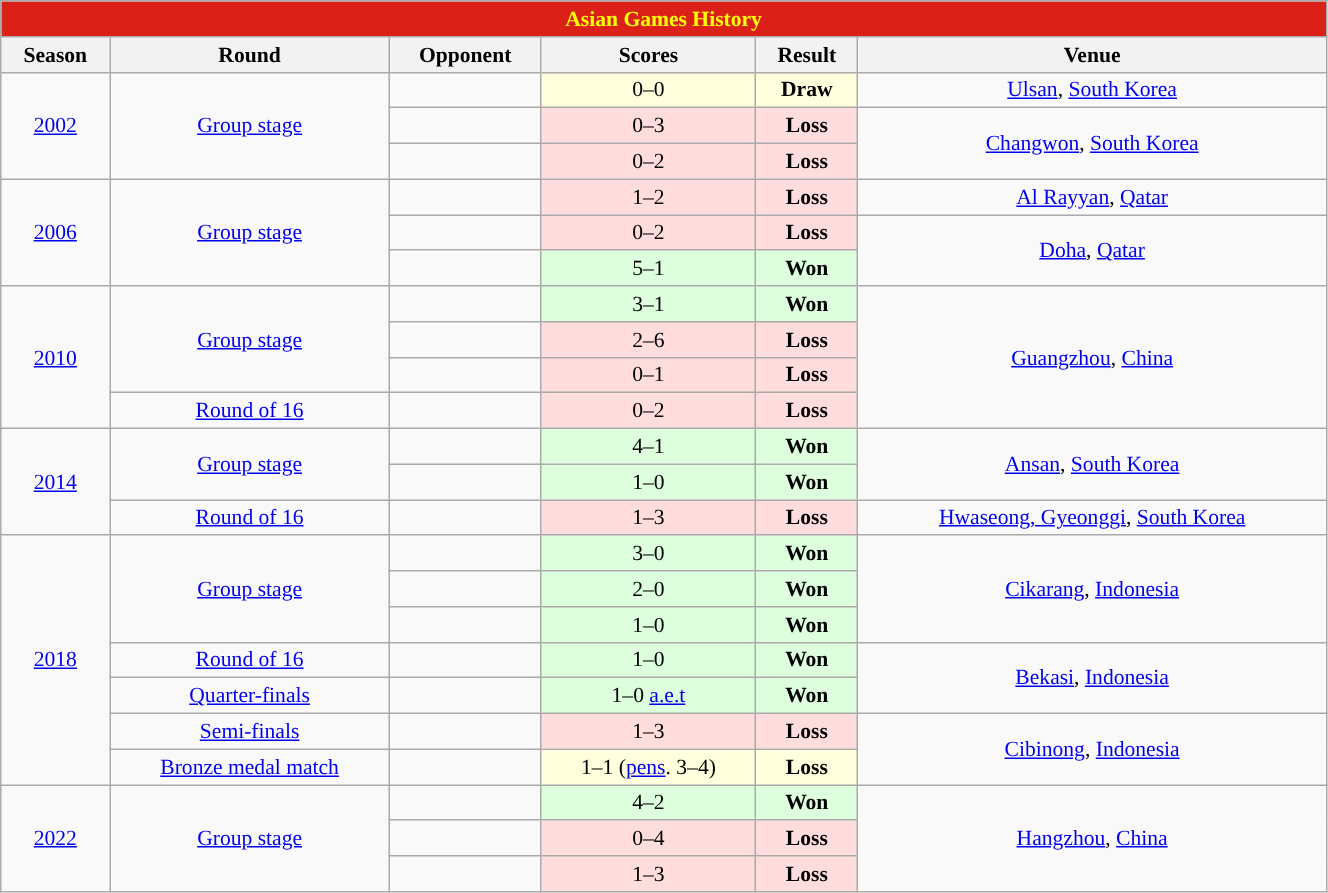<table class="wikitable collapsible collapsed" style="text-align:center; font-size:90%; width:70%;">
<tr>
<th colspan="6" style="background: #DB2017; color: #FFFF00;">Asian Games History</th>
</tr>
<tr>
<th>Season</th>
<th>Round</th>
<th>Opponent</th>
<th>Scores</th>
<th>Result</th>
<th>Venue</th>
</tr>
<tr>
<td rowspan="3"><a href='#'>2002</a></td>
<td rowspan="3"><a href='#'>Group stage</a></td>
<td style="text-align:left"></td>
<td style="background:#ffd;">0–0</td>
<td style="background:#ffd;"><strong>Draw</strong></td>
<td rowspan="1"> <a href='#'>Ulsan</a>, <a href='#'>South Korea</a></td>
</tr>
<tr>
<td style="text-align:left"></td>
<td style="background:#fdd;">0–3</td>
<td style="background:#fdd;"><strong>Loss</strong></td>
<td rowspan="2"> <a href='#'>Changwon</a>, <a href='#'>South Korea</a></td>
</tr>
<tr>
<td style="text-align:left"></td>
<td style="background:#fdd;">0–2</td>
<td style="background:#fdd;"><strong>Loss</strong></td>
</tr>
<tr>
<td rowspan="3"><a href='#'>2006</a></td>
<td rowspan="3"><a href='#'>Group stage</a></td>
<td style="text-align:left"></td>
<td style="background:#fdd;">1–2</td>
<td style="background:#fdd;"><strong>Loss</strong></td>
<td rowspan="1"> <a href='#'>Al Rayyan</a>, <a href='#'>Qatar</a></td>
</tr>
<tr>
<td style="text-align:left"></td>
<td style="background:#fdd;">0–2</td>
<td style="background:#fdd;"><strong>Loss</strong></td>
<td rowspan="2"> <a href='#'>Doha</a>, <a href='#'>Qatar</a></td>
</tr>
<tr>
<td style="text-align:left"></td>
<td style="background:#dfd;">5–1</td>
<td style="background:#dfd;"><strong>Won</strong></td>
</tr>
<tr>
<td rowspan="4"><a href='#'>2010</a></td>
<td rowspan="3"><a href='#'>Group stage</a></td>
<td style="text-align:left"></td>
<td style="background:#dfd;">3–1</td>
<td style="background:#dfd;"><strong>Won</strong></td>
<td rowspan="4"> <a href='#'>Guangzhou</a>, <a href='#'>China</a></td>
</tr>
<tr>
<td style="text-align:left"></td>
<td style="background:#fdd;">2–6</td>
<td style="background:#fdd;"><strong>Loss</strong></td>
</tr>
<tr>
<td style="text-align:left"></td>
<td style="background:#fdd;">0–1</td>
<td style="background:#fdd;"><strong>Loss</strong></td>
</tr>
<tr>
<td rowspan="1"><a href='#'>Round of 16</a></td>
<td style="text-align:left"></td>
<td style="background:#fdd;">0–2</td>
<td style="background:#fdd;"><strong>Loss</strong></td>
</tr>
<tr>
<td rowspan="3"><a href='#'>2014</a></td>
<td rowspan="2"><a href='#'>Group stage</a></td>
<td style="text-align:left"></td>
<td style="background:#dfd;">4–1</td>
<td style="background:#dfd;"><strong>Won</strong></td>
<td rowspan="2"> <a href='#'>Ansan</a>, <a href='#'>South Korea</a></td>
</tr>
<tr>
<td style="text-align:left"></td>
<td style="background:#dfd;">1–0</td>
<td style="background:#dfd;"><strong>Won</strong></td>
</tr>
<tr>
<td rowspan="1"><a href='#'>Round of 16</a></td>
<td style="text-align:left"></td>
<td style="background:#fdd;">1–3</td>
<td style="background:#fdd;"><strong>Loss</strong></td>
<td rowspan="1"> <a href='#'>Hwaseong, Gyeonggi</a>, <a href='#'>South Korea</a></td>
</tr>
<tr>
<td rowspan="7"><a href='#'>2018</a></td>
<td rowspan="3"><a href='#'>Group stage</a></td>
<td style="text-align:left"></td>
<td style="background:#dfd;">3–0</td>
<td style="background:#dfd;"><strong>Won</strong></td>
<td rowspan="3"> <a href='#'>Cikarang</a>, <a href='#'>Indonesia</a></td>
</tr>
<tr>
<td style="text-align:left"></td>
<td style="background:#dfd;">2–0</td>
<td style="background:#dfd;"><strong>Won</strong></td>
</tr>
<tr>
<td style="text-align:left"></td>
<td style="background:#dfd;">1–0</td>
<td style="background:#dfd;"><strong>Won</strong></td>
</tr>
<tr>
<td rowspan="1"><a href='#'>Round of 16</a></td>
<td style="text-align:left"></td>
<td style="background:#dfd;">1–0</td>
<td style="background:#dfd;"><strong>Won</strong></td>
<td rowspan="2"> <a href='#'>Bekasi</a>, <a href='#'>Indonesia</a></td>
</tr>
<tr>
<td rowspan="1"><a href='#'>Quarter-finals</a></td>
<td style="text-align:left"></td>
<td style="background:#dfd;">1–0 <a href='#'>a.e.t</a></td>
<td style="background:#dfd;"><strong>Won</strong></td>
</tr>
<tr>
<td rowspan="1"><a href='#'>Semi-finals</a></td>
<td style="text-align:left"></td>
<td style="background:#fdd;">1–3</td>
<td style="background:#fdd;"><strong>Loss</strong></td>
<td rowspan="2"> <a href='#'>Cibinong</a>, <a href='#'>Indonesia</a></td>
</tr>
<tr>
<td rowspan="1"><a href='#'>Bronze medal match</a></td>
<td style="text-align:left"></td>
<td style="background:#ffd;">1–1 (<a href='#'>pens</a>. 3–4)</td>
<td style="background:#ffd;"><strong>Loss</strong></td>
</tr>
<tr>
<td rowspan="4"><a href='#'>2022</a></td>
<td rowspan="3"><a href='#'>Group stage</a></td>
<td style="text-align:left"></td>
<td style="background:#dfd">4–2</td>
<td style="background:#dfd"><strong>Won</strong></td>
<td rowspan="3"> <a href='#'>Hangzhou</a>, <a href='#'>China</a></td>
</tr>
<tr>
<td style="text-align:left"></td>
<td style="background:#fdd">0–4</td>
<td style="background:#fdd"><strong>Loss</strong></td>
</tr>
<tr>
<td style="text-align:left"></td>
<td style="background:#fdd">1–3</td>
<td style="background:#fdd"><strong>Loss</strong></td>
</tr>
</table>
